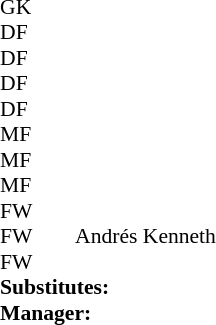<table style="font-size:90%; margin:0.2em auto;" cellspacing="0" cellpadding="0">
<tr>
<th width="25"></th>
<th width="25"></th>
</tr>
<tr>
<td>GK</td>
<td></td>
<td></td>
</tr>
<tr>
<td>DF</td>
<td></td>
<td></td>
</tr>
<tr>
<td>DF</td>
<td></td>
<td></td>
</tr>
<tr>
<td>DF</td>
<td></td>
<td></td>
</tr>
<tr>
<td>DF</td>
<td></td>
<td></td>
</tr>
<tr>
<td>MF</td>
<td></td>
<td></td>
</tr>
<tr>
<td>MF</td>
<td></td>
<td></td>
</tr>
<tr>
<td>MF</td>
<td></td>
<td></td>
</tr>
<tr>
<td>FW</td>
<td></td>
<td></td>
</tr>
<tr>
<td>FW</td>
<td></td>
<td> Andrés Kenneth</td>
</tr>
<tr>
<td>FW</td>
<td></td>
<td></td>
</tr>
<tr>
<td colspan=3><strong>Substitutes:</strong></td>
</tr>
<tr>
<td></td>
<td></td>
<td></td>
</tr>
<tr>
<td colspan=3><strong>Manager:</strong></td>
</tr>
<tr>
<td colspan=5></td>
</tr>
</table>
